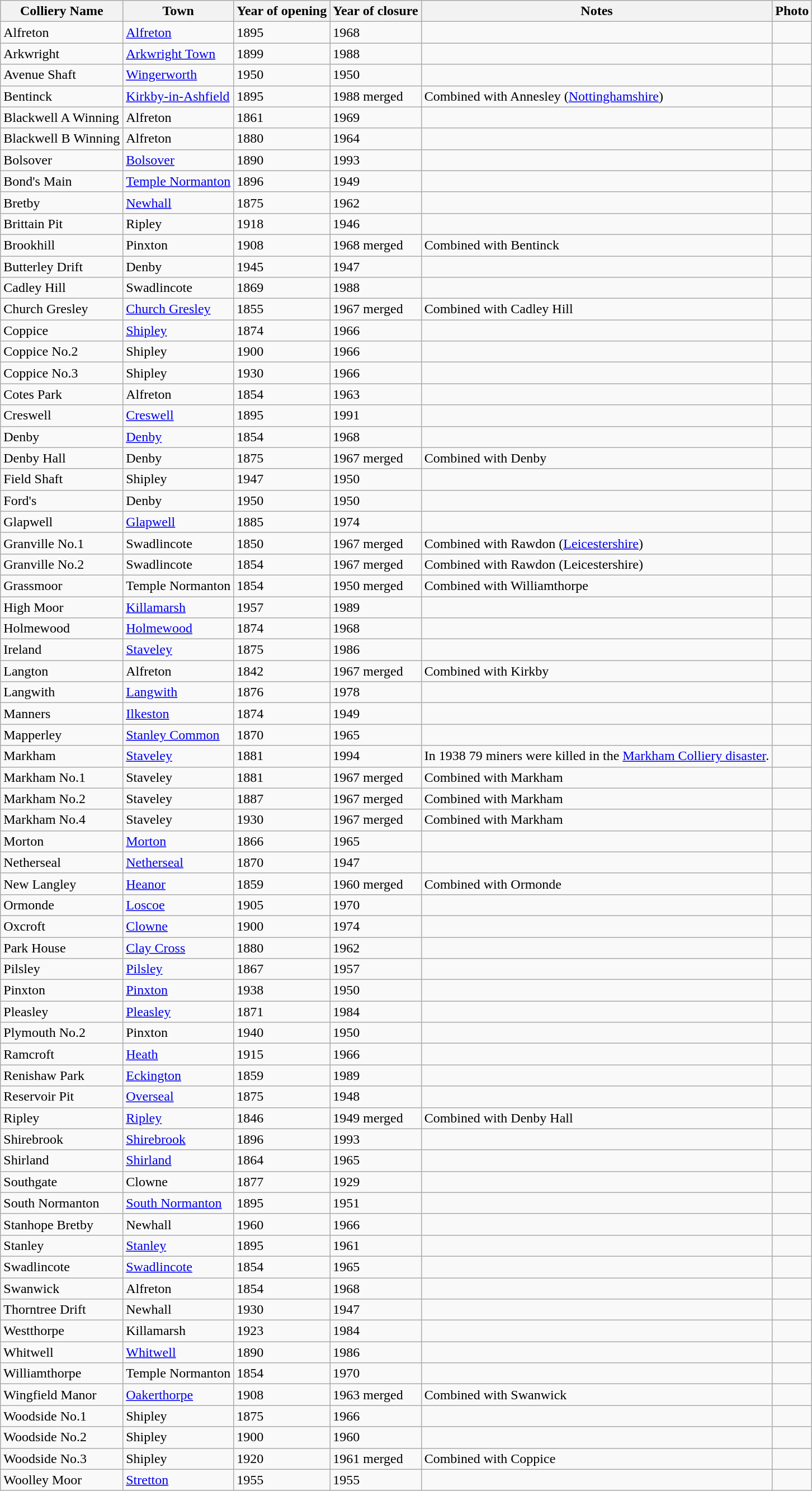<table class="wikitable sortable">
<tr>
<th>Colliery Name</th>
<th>Town</th>
<th>Year of opening</th>
<th>Year of closure</th>
<th>Notes</th>
<th>Photo</th>
</tr>
<tr>
<td>Alfreton</td>
<td><a href='#'>Alfreton</a></td>
<td>1895</td>
<td>1968</td>
<td></td>
<td></td>
</tr>
<tr>
<td>Arkwright</td>
<td><a href='#'>Arkwright Town</a></td>
<td>1899</td>
<td>1988</td>
<td></td>
<td></td>
</tr>
<tr>
<td>Avenue Shaft</td>
<td><a href='#'>Wingerworth</a></td>
<td>1950</td>
<td>1950</td>
<td></td>
<td></td>
</tr>
<tr>
<td>Bentinck</td>
<td><a href='#'>Kirkby-in-Ashfield</a></td>
<td>1895</td>
<td>1988 merged</td>
<td>Combined with Annesley (<a href='#'>Nottinghamshire</a>)</td>
<td></td>
</tr>
<tr>
<td>Blackwell A Winning</td>
<td>Alfreton</td>
<td>1861</td>
<td>1969</td>
<td></td>
<td></td>
</tr>
<tr>
<td>Blackwell B Winning</td>
<td>Alfreton</td>
<td>1880</td>
<td>1964</td>
<td></td>
<td></td>
</tr>
<tr>
<td>Bolsover</td>
<td><a href='#'>Bolsover</a></td>
<td>1890</td>
<td>1993</td>
<td></td>
<td></td>
</tr>
<tr>
<td>Bond's Main</td>
<td><a href='#'>Temple Normanton</a></td>
<td>1896</td>
<td>1949</td>
<td></td>
<td></td>
</tr>
<tr>
<td>Bretby</td>
<td><a href='#'>Newhall</a></td>
<td>1875</td>
<td>1962</td>
<td></td>
<td></td>
</tr>
<tr>
<td>Brittain Pit</td>
<td>Ripley</td>
<td>1918</td>
<td>1946</td>
<td></td>
<td></td>
</tr>
<tr>
<td>Brookhill</td>
<td>Pinxton</td>
<td>1908</td>
<td>1968 merged</td>
<td>Combined with Bentinck</td>
<td></td>
</tr>
<tr>
<td>Butterley Drift</td>
<td>Denby</td>
<td>1945</td>
<td>1947</td>
<td></td>
<td></td>
</tr>
<tr>
<td>Cadley Hill</td>
<td>Swadlincote</td>
<td>1869</td>
<td>1988</td>
<td></td>
<td></td>
</tr>
<tr>
<td>Church Gresley</td>
<td><a href='#'>Church Gresley</a></td>
<td>1855</td>
<td>1967 merged</td>
<td>Combined with Cadley Hill</td>
<td></td>
</tr>
<tr>
<td>Coppice</td>
<td><a href='#'>Shipley</a></td>
<td>1874</td>
<td>1966</td>
<td></td>
<td></td>
</tr>
<tr>
<td>Coppice No.2</td>
<td>Shipley</td>
<td>1900</td>
<td>1966</td>
<td></td>
<td></td>
</tr>
<tr>
<td>Coppice No.3</td>
<td>Shipley</td>
<td>1930</td>
<td>1966</td>
<td></td>
<td></td>
</tr>
<tr>
<td>Cotes Park</td>
<td>Alfreton</td>
<td>1854</td>
<td>1963</td>
<td></td>
<td></td>
</tr>
<tr>
<td>Creswell</td>
<td><a href='#'>Creswell</a></td>
<td>1895</td>
<td>1991</td>
<td></td>
<td></td>
</tr>
<tr>
<td>Denby</td>
<td><a href='#'>Denby</a></td>
<td>1854</td>
<td>1968</td>
<td></td>
<td></td>
</tr>
<tr>
<td>Denby Hall</td>
<td>Denby</td>
<td>1875</td>
<td>1967 merged</td>
<td>Combined with Denby</td>
<td></td>
</tr>
<tr>
<td>Field Shaft</td>
<td>Shipley</td>
<td>1947</td>
<td>1950</td>
<td></td>
<td></td>
</tr>
<tr>
<td>Ford's</td>
<td>Denby</td>
<td>1950</td>
<td>1950</td>
<td></td>
<td></td>
</tr>
<tr>
<td>Glapwell</td>
<td><a href='#'>Glapwell</a></td>
<td>1885</td>
<td>1974</td>
<td></td>
<td></td>
</tr>
<tr>
<td>Granville No.1</td>
<td>Swadlincote</td>
<td>1850</td>
<td>1967 merged</td>
<td>Combined with Rawdon (<a href='#'>Leicestershire</a>)</td>
<td></td>
</tr>
<tr>
<td>Granville No.2</td>
<td>Swadlincote</td>
<td>1854</td>
<td>1967 merged</td>
<td>Combined with Rawdon (Leicestershire)</td>
<td></td>
</tr>
<tr>
<td>Grassmoor</td>
<td>Temple Normanton</td>
<td>1854</td>
<td>1950 merged</td>
<td>Combined with Williamthorpe</td>
<td></td>
</tr>
<tr>
<td>High Moor</td>
<td><a href='#'>Killamarsh</a></td>
<td>1957</td>
<td>1989</td>
<td></td>
<td></td>
</tr>
<tr>
<td>Holmewood</td>
<td><a href='#'>Holmewood</a></td>
<td>1874</td>
<td>1968</td>
<td></td>
<td></td>
</tr>
<tr>
<td>Ireland</td>
<td><a href='#'>Staveley</a></td>
<td>1875</td>
<td>1986</td>
<td></td>
<td></td>
</tr>
<tr>
<td>Langton</td>
<td>Alfreton</td>
<td>1842</td>
<td>1967 merged</td>
<td>Combined with Kirkby</td>
<td></td>
</tr>
<tr>
<td>Langwith</td>
<td><a href='#'>Langwith</a></td>
<td>1876</td>
<td>1978</td>
<td></td>
<td></td>
</tr>
<tr>
<td>Manners</td>
<td><a href='#'>Ilkeston</a></td>
<td>1874</td>
<td>1949</td>
<td></td>
<td></td>
</tr>
<tr>
<td>Mapperley</td>
<td><a href='#'>Stanley Common</a></td>
<td>1870</td>
<td>1965</td>
<td></td>
<td></td>
</tr>
<tr>
<td>Markham</td>
<td><a href='#'>Staveley</a></td>
<td>1881</td>
<td>1994</td>
<td>In 1938 79 miners were killed in the <a href='#'>Markham Colliery disaster</a>.</td>
<td></td>
</tr>
<tr>
<td>Markham No.1</td>
<td>Staveley</td>
<td>1881</td>
<td>1967 merged</td>
<td>Combined with Markham</td>
<td></td>
</tr>
<tr>
<td>Markham No.2</td>
<td>Staveley</td>
<td>1887</td>
<td>1967 merged</td>
<td>Combined with Markham</td>
<td></td>
</tr>
<tr>
<td>Markham No.4</td>
<td>Staveley</td>
<td>1930</td>
<td>1967 merged</td>
<td>Combined with Markham</td>
<td></td>
</tr>
<tr>
<td>Morton</td>
<td><a href='#'>Morton</a></td>
<td>1866</td>
<td>1965</td>
<td></td>
<td></td>
</tr>
<tr>
<td>Netherseal</td>
<td><a href='#'>Netherseal</a></td>
<td>1870</td>
<td>1947</td>
<td></td>
<td></td>
</tr>
<tr>
<td>New Langley</td>
<td><a href='#'>Heanor</a></td>
<td>1859</td>
<td>1960 merged</td>
<td>Combined with Ormonde</td>
<td></td>
</tr>
<tr>
<td>Ormonde</td>
<td><a href='#'>Loscoe</a></td>
<td>1905</td>
<td>1970</td>
<td></td>
<td></td>
</tr>
<tr>
<td>Oxcroft</td>
<td><a href='#'>Clowne</a></td>
<td>1900</td>
<td>1974</td>
<td></td>
<td></td>
</tr>
<tr>
<td>Park House</td>
<td><a href='#'>Clay Cross</a></td>
<td>1880</td>
<td>1962</td>
<td></td>
<td></td>
</tr>
<tr>
<td>Pilsley</td>
<td><a href='#'>Pilsley</a></td>
<td>1867</td>
<td>1957</td>
<td></td>
<td></td>
</tr>
<tr>
<td>Pinxton</td>
<td><a href='#'>Pinxton</a></td>
<td>1938</td>
<td>1950</td>
<td></td>
<td></td>
</tr>
<tr>
<td>Pleasley</td>
<td><a href='#'>Pleasley</a></td>
<td>1871</td>
<td>1984</td>
<td></td>
<td></td>
</tr>
<tr>
<td>Plymouth No.2</td>
<td>Pinxton</td>
<td>1940</td>
<td>1950</td>
<td></td>
<td></td>
</tr>
<tr>
<td>Ramcroft</td>
<td><a href='#'>Heath</a></td>
<td>1915</td>
<td>1966</td>
<td></td>
<td></td>
</tr>
<tr>
<td>Renishaw Park</td>
<td><a href='#'>Eckington</a></td>
<td>1859</td>
<td>1989</td>
<td></td>
<td></td>
</tr>
<tr>
<td>Reservoir Pit</td>
<td><a href='#'>Overseal</a></td>
<td>1875</td>
<td>1948</td>
<td></td>
<td></td>
</tr>
<tr>
<td>Ripley</td>
<td><a href='#'>Ripley</a></td>
<td>1846</td>
<td>1949 merged</td>
<td>Combined with Denby Hall</td>
<td></td>
</tr>
<tr>
<td>Shirebrook</td>
<td><a href='#'>Shirebrook</a></td>
<td>1896</td>
<td>1993</td>
<td></td>
<td></td>
</tr>
<tr>
<td>Shirland</td>
<td><a href='#'>Shirland</a></td>
<td>1864</td>
<td>1965</td>
<td></td>
<td></td>
</tr>
<tr>
<td>Southgate</td>
<td>Clowne</td>
<td>1877</td>
<td>1929</td>
<td></td>
<td></td>
</tr>
<tr>
<td>South Normanton</td>
<td><a href='#'>South Normanton</a></td>
<td>1895</td>
<td>1951</td>
<td></td>
<td></td>
</tr>
<tr>
<td>Stanhope Bretby</td>
<td>Newhall</td>
<td>1960</td>
<td>1966</td>
<td></td>
<td></td>
</tr>
<tr>
<td>Stanley</td>
<td><a href='#'>Stanley</a></td>
<td>1895</td>
<td>1961</td>
<td></td>
<td></td>
</tr>
<tr>
<td>Swadlincote</td>
<td><a href='#'>Swadlincote</a></td>
<td>1854</td>
<td>1965</td>
<td></td>
<td></td>
</tr>
<tr>
<td>Swanwick</td>
<td>Alfreton</td>
<td>1854</td>
<td>1968</td>
<td></td>
<td></td>
</tr>
<tr>
<td>Thorntree Drift</td>
<td>Newhall</td>
<td>1930</td>
<td>1947</td>
<td></td>
<td></td>
</tr>
<tr>
<td>Westthorpe</td>
<td>Killamarsh</td>
<td>1923</td>
<td>1984</td>
<td></td>
<td></td>
</tr>
<tr>
<td>Whitwell</td>
<td><a href='#'>Whitwell</a></td>
<td>1890</td>
<td>1986</td>
<td></td>
<td></td>
</tr>
<tr>
<td>Williamthorpe</td>
<td>Temple Normanton</td>
<td>1854</td>
<td>1970</td>
<td></td>
<td></td>
</tr>
<tr>
<td>Wingfield Manor</td>
<td><a href='#'>Oakerthorpe</a></td>
<td>1908</td>
<td>1963 merged</td>
<td>Combined with Swanwick</td>
<td></td>
</tr>
<tr>
<td>Woodside No.1</td>
<td>Shipley</td>
<td>1875</td>
<td>1966</td>
<td></td>
<td></td>
</tr>
<tr>
<td>Woodside No.2</td>
<td>Shipley</td>
<td>1900</td>
<td>1960</td>
<td></td>
<td></td>
</tr>
<tr>
<td>Woodside No.3</td>
<td>Shipley</td>
<td>1920</td>
<td>1961 merged</td>
<td>Combined with Coppice</td>
<td></td>
</tr>
<tr>
<td>Woolley Moor</td>
<td><a href='#'>Stretton</a></td>
<td>1955</td>
<td>1955</td>
<td></td>
<td></td>
</tr>
</table>
